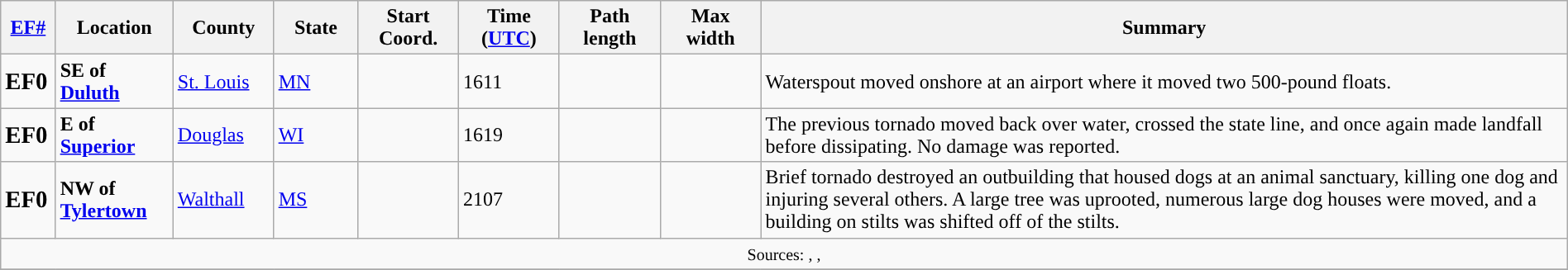<table class="wikitable collapsible" width="100%">
<tr>
<th scope="col"  style="width:3%; text-align:center;"><a href='#'>EF#</a></th>
<th scope="col"  style="width:7%; text-align:center;" class="unsortable">Location</th>
<th scope="col"  style="width:6%; text-align:center;" class="unsortable">County</th>
<th scope="col"  style="width:5%; text-align:center;">State</th>
<th scope="col"  style="width:6%; text-align:center;">Start Coord.</th>
<th scope="col"  style="width:6%; text-align:center;">Time (<a href='#'>UTC</a>)</th>
<th scope="col"  style="width:6%; text-align:center;">Path length</th>
<th scope="col"  style="width:6%; text-align:center;">Max width</th>
<th scope="col" class="unsortable" style="width:48%; text-align:center;">Summary</th>
</tr>
<tr>
<td><big><strong>EF0</strong></big></td>
<td><strong>SE of <a href='#'>Duluth</a></strong></td>
<td><a href='#'>St. Louis</a></td>
<td><a href='#'>MN</a></td>
<td></td>
<td>1611</td>
<td></td>
<td></td>
<td>Waterspout moved onshore at an airport where it moved two 500-pound floats.</td>
</tr>
<tr>
<td><big><strong>EF0</strong></big></td>
<td><strong>E of <a href='#'>Superior</a></strong></td>
<td><a href='#'>Douglas</a></td>
<td><a href='#'>WI</a></td>
<td></td>
<td>1619</td>
<td></td>
<td></td>
<td>The previous tornado moved back over water, crossed the state line, and once again made landfall before dissipating. No damage was reported.</td>
</tr>
<tr>
<td><big><strong>EF0</strong></big></td>
<td><strong>NW of <a href='#'>Tylertown</a></strong></td>
<td><a href='#'>Walthall</a></td>
<td><a href='#'>MS</a></td>
<td></td>
<td>2107</td>
<td></td>
<td></td>
<td>Brief tornado destroyed an outbuilding that housed dogs at an animal sanctuary, killing one dog and injuring several others. A large tree was uprooted, numerous large dog houses were moved, and a building on stilts was shifted off of the stilts.</td>
</tr>
<tr>
<td colspan="9" align=center><small>Sources: , , </small></td>
</tr>
<tr>
</tr>
</table>
